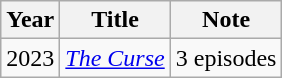<table class="wikitable">
<tr>
<th>Year</th>
<th>Title</th>
<th>Note</th>
</tr>
<tr>
<td>2023</td>
<td><em><a href='#'>The Curse</a></em></td>
<td>3 episodes</td>
</tr>
</table>
